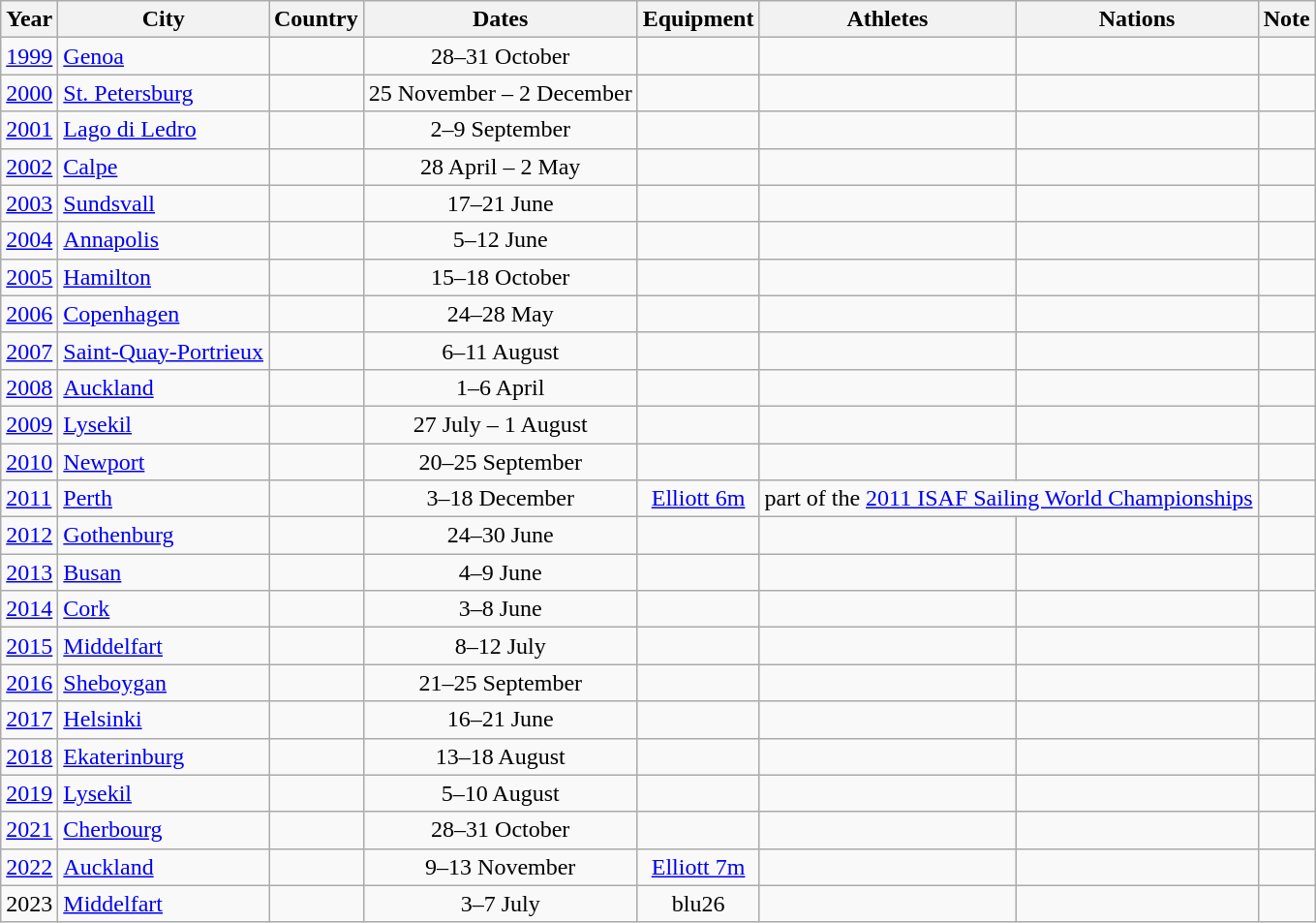<table class="wikitable">
<tr>
<th>Year</th>
<th>City</th>
<th>Country</th>
<th>Dates</th>
<th>Equipment</th>
<th>Athletes</th>
<th>Nations</th>
<th>Note</th>
</tr>
<tr>
<td><a href='#'>1999</a></td>
<td><a href='#'>Genoa</a></td>
<td></td>
<td align=center>28–31 October</td>
<td align=center></td>
<td align=center></td>
<td align=center></td>
<td></td>
</tr>
<tr>
<td><a href='#'>2000</a></td>
<td><a href='#'>St. Petersburg</a></td>
<td></td>
<td align=center>25 November – 2 December</td>
<td align=center></td>
<td align=center></td>
<td align=center></td>
<td></td>
</tr>
<tr>
<td><a href='#'>2001</a></td>
<td><a href='#'>Lago di Ledro</a></td>
<td></td>
<td align=center>2–9 September</td>
<td align=center></td>
<td align=center></td>
<td align=center></td>
<td></td>
</tr>
<tr>
<td><a href='#'>2002</a></td>
<td><a href='#'>Calpe</a></td>
<td></td>
<td align=center>28 April – 2 May</td>
<td align=center></td>
<td align=center></td>
<td align=center></td>
<td></td>
</tr>
<tr>
<td><a href='#'>2003</a></td>
<td><a href='#'>Sundsvall</a></td>
<td></td>
<td align=center>17–21 June</td>
<td align=center></td>
<td align=center></td>
<td align=center></td>
<td></td>
</tr>
<tr>
<td><a href='#'>2004</a></td>
<td><a href='#'>Annapolis</a></td>
<td></td>
<td align=center>5–12 June</td>
<td align=center></td>
<td align=center></td>
<td align=center></td>
<td></td>
</tr>
<tr>
<td><a href='#'>2005</a></td>
<td><a href='#'>Hamilton</a></td>
<td></td>
<td align=center>15–18 October</td>
<td align=center></td>
<td align=center></td>
<td align=center></td>
<td></td>
</tr>
<tr>
<td><a href='#'>2006</a></td>
<td><a href='#'>Copenhagen</a></td>
<td></td>
<td align=center>24–28 May</td>
<td align=center></td>
<td align=center></td>
<td align=center></td>
<td></td>
</tr>
<tr>
<td><a href='#'>2007</a></td>
<td><a href='#'>Saint-Quay-Portrieux</a></td>
<td></td>
<td align=center>6–11 August</td>
<td align=center></td>
<td align=center></td>
<td align=center></td>
<td></td>
</tr>
<tr>
<td><a href='#'>2008</a></td>
<td><a href='#'>Auckland</a></td>
<td></td>
<td align=center>1–6 April</td>
<td align=center></td>
<td align=center></td>
<td align=center></td>
<td></td>
</tr>
<tr>
<td><a href='#'>2009</a></td>
<td><a href='#'>Lysekil</a></td>
<td></td>
<td align=center>27 July – 1 August</td>
<td align=center></td>
<td align=center></td>
<td align=center></td>
<td></td>
</tr>
<tr>
<td><a href='#'>2010</a></td>
<td><a href='#'>Newport</a></td>
<td></td>
<td align=center>20–25 September</td>
<td align=center></td>
<td align=center></td>
<td align=center></td>
<td></td>
</tr>
<tr>
<td><a href='#'>2011</a></td>
<td><a href='#'>Perth</a></td>
<td></td>
<td align=center>3–18 December</td>
<td align=center><a href='#'>Elliott 6m</a></td>
<td style="text-align:center;" colspan="2">part of the <a href='#'>2011 ISAF Sailing World Championships</a></td>
<td></td>
</tr>
<tr>
<td><a href='#'>2012</a></td>
<td><a href='#'>Gothenburg</a></td>
<td></td>
<td align=center>24–30 June</td>
<td align=center></td>
<td align=center></td>
<td align=center></td>
<td></td>
</tr>
<tr>
<td><a href='#'>2013</a></td>
<td><a href='#'>Busan</a></td>
<td></td>
<td align=center>4–9 June</td>
<td align=center></td>
<td align=center></td>
<td align=center></td>
<td></td>
</tr>
<tr>
<td><a href='#'>2014</a></td>
<td><a href='#'>Cork</a></td>
<td></td>
<td align=center>3–8 June</td>
<td align=center></td>
<td align=center></td>
<td align=center></td>
<td></td>
</tr>
<tr>
<td><a href='#'>2015</a></td>
<td><a href='#'>Middelfart</a></td>
<td></td>
<td align=center>8–12 July</td>
<td align=center></td>
<td align=center></td>
<td align=center></td>
<td></td>
</tr>
<tr>
<td><a href='#'>2016</a></td>
<td><a href='#'>Sheboygan</a></td>
<td></td>
<td align=center>21–25 September</td>
<td align=center></td>
<td align=center></td>
<td align=center></td>
<td></td>
</tr>
<tr>
<td><a href='#'>2017</a></td>
<td><a href='#'>Helsinki</a></td>
<td></td>
<td align=center>16–21 June</td>
<td align=center></td>
<td align=center></td>
<td align=center></td>
<td></td>
</tr>
<tr>
<td><a href='#'>2018</a></td>
<td><a href='#'>Ekaterinburg</a></td>
<td></td>
<td align=center>13–18 August</td>
<td></td>
<td></td>
<td></td>
<td></td>
</tr>
<tr>
<td><a href='#'>2019</a></td>
<td><a href='#'>Lysekil</a></td>
<td></td>
<td align=center>5–10 August</td>
<td align=center></td>
<td align=center></td>
<td align=center></td>
<td></td>
</tr>
<tr>
<td><a href='#'>2021</a></td>
<td><a href='#'>Cherbourg</a></td>
<td></td>
<td align=center>28–31 October</td>
<td align=center></td>
<td align=center></td>
<td align=center></td>
<td></td>
</tr>
<tr>
<td><a href='#'>2022</a></td>
<td><a href='#'>Auckland</a></td>
<td></td>
<td align=center>9–13 November</td>
<td align=center><a href='#'>Elliott 7m</a></td>
<td align=center></td>
<td align=center></td>
<td></td>
</tr>
<tr>
<td>2023</td>
<td><a href='#'>Middelfart</a></td>
<td></td>
<td align=center>3–7 July</td>
<td align=center>blu26</td>
<td></td>
<td></td>
<td></td>
</tr>
</table>
